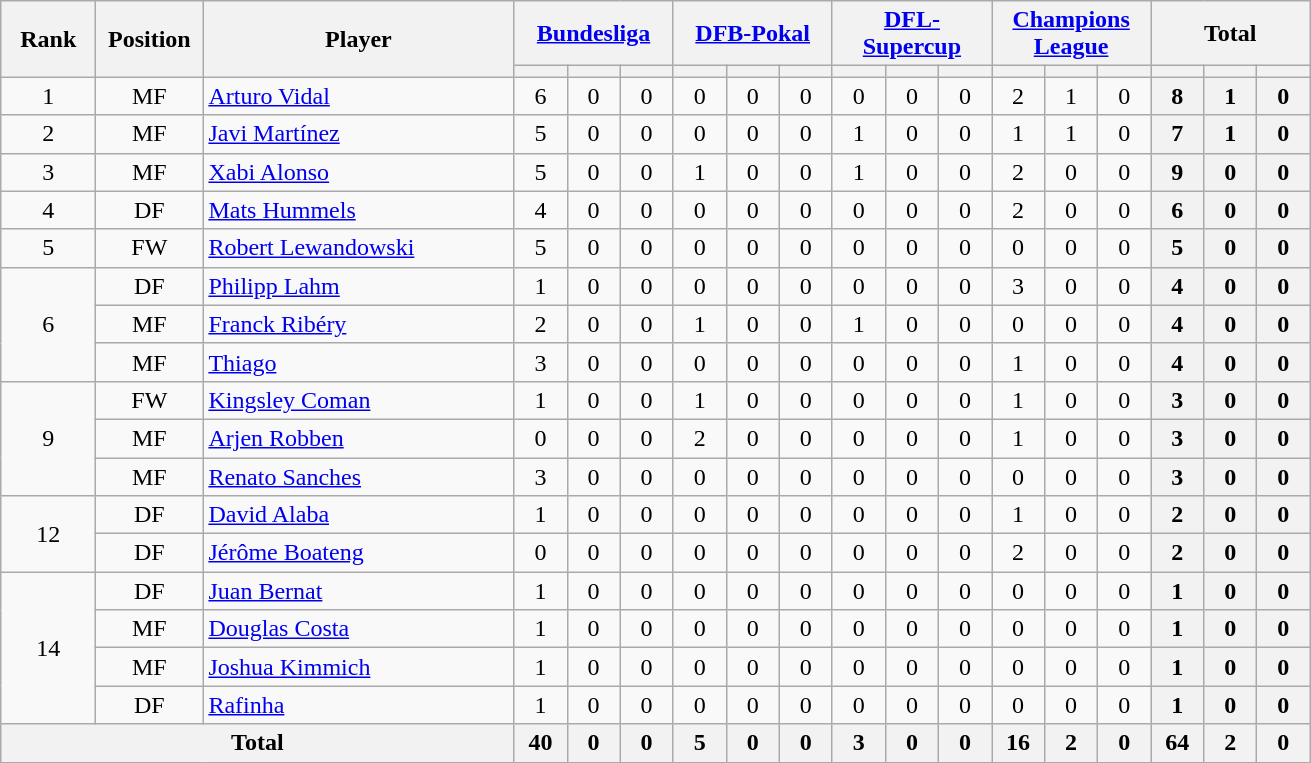<table class="wikitable" style="text-align:center;">
<tr>
<th rowspan="2" style="width:56px;">Rank</th>
<th rowspan="2" style="width:64px;">Position</th>
<th rowspan="2" style="width:200px;">Player</th>
<th colspan="3" style="width:84px;"><a href='#'>Bundesliga</a></th>
<th colspan="3" style="width:84px;"><a href='#'>DFB-Pokal</a></th>
<th colspan="3" style="width:84px;"><a href='#'>DFL-Supercup</a></th>
<th colspan="3" style="width:84px;"><a href='#'>Champions League</a></th>
<th colspan="3" style="width:84px;">Total</th>
</tr>
<tr>
<th style="width:28px;"></th>
<th style="width:28px;"></th>
<th style="width:28px;"></th>
<th style="width:28px;"></th>
<th style="width:28px;"></th>
<th style="width:28px;"></th>
<th style="width:28px;"></th>
<th style="width:28px;"></th>
<th style="width:28px;"></th>
<th style="width:28px;"></th>
<th style="width:28px;"></th>
<th style="width:28px;"></th>
<th style="width:28px;"></th>
<th style="width:28px;"></th>
<th style="width:28px;"></th>
</tr>
<tr>
<td>1</td>
<td>MF</td>
<td align="left"> <a href='#'>Arturo Vidal</a></td>
<td>6</td>
<td>0</td>
<td>0</td>
<td>0</td>
<td>0</td>
<td>0</td>
<td>0</td>
<td>0</td>
<td>0</td>
<td>2</td>
<td>1</td>
<td>0</td>
<th>8</th>
<th>1</th>
<th>0</th>
</tr>
<tr>
<td>2</td>
<td>MF</td>
<td align="left"> <a href='#'>Javi Martínez</a></td>
<td>5</td>
<td>0</td>
<td>0</td>
<td>0</td>
<td>0</td>
<td>0</td>
<td>1</td>
<td>0</td>
<td>0</td>
<td>1</td>
<td>1</td>
<td>0</td>
<th>7</th>
<th>1</th>
<th>0</th>
</tr>
<tr>
<td>3</td>
<td>MF</td>
<td align="left"> <a href='#'>Xabi Alonso</a></td>
<td>5</td>
<td>0</td>
<td>0</td>
<td>1</td>
<td>0</td>
<td>0</td>
<td>1</td>
<td>0</td>
<td>0</td>
<td>2</td>
<td>0</td>
<td>0</td>
<th>9</th>
<th>0</th>
<th>0</th>
</tr>
<tr>
<td>4</td>
<td>DF</td>
<td align="left"> <a href='#'>Mats Hummels</a></td>
<td>4</td>
<td>0</td>
<td>0</td>
<td>0</td>
<td>0</td>
<td>0</td>
<td>0</td>
<td>0</td>
<td>0</td>
<td>2</td>
<td>0</td>
<td>0</td>
<th>6</th>
<th>0</th>
<th>0</th>
</tr>
<tr>
<td>5</td>
<td>FW</td>
<td align="left"> <a href='#'>Robert Lewandowski</a></td>
<td>5</td>
<td>0</td>
<td>0</td>
<td>0</td>
<td>0</td>
<td>0</td>
<td>0</td>
<td>0</td>
<td>0</td>
<td>0</td>
<td>0</td>
<td>0</td>
<th>5</th>
<th>0</th>
<th>0</th>
</tr>
<tr>
<td rowspan="3">6</td>
<td>DF</td>
<td align="left"> <a href='#'>Philipp Lahm</a></td>
<td>1</td>
<td>0</td>
<td>0</td>
<td>0</td>
<td>0</td>
<td>0</td>
<td>0</td>
<td>0</td>
<td>0</td>
<td>3</td>
<td>0</td>
<td>0</td>
<th>4</th>
<th>0</th>
<th>0</th>
</tr>
<tr>
<td>MF</td>
<td align="left"> <a href='#'>Franck Ribéry</a></td>
<td>2</td>
<td>0</td>
<td>0</td>
<td>1</td>
<td>0</td>
<td>0</td>
<td>1</td>
<td>0</td>
<td>0</td>
<td>0</td>
<td>0</td>
<td>0</td>
<th>4</th>
<th>0</th>
<th>0</th>
</tr>
<tr>
<td>MF</td>
<td align="left"> <a href='#'>Thiago</a></td>
<td>3</td>
<td>0</td>
<td>0</td>
<td>0</td>
<td>0</td>
<td>0</td>
<td>0</td>
<td>0</td>
<td>0</td>
<td>1</td>
<td>0</td>
<td>0</td>
<th>4</th>
<th>0</th>
<th>0</th>
</tr>
<tr>
<td rowspan="3">9</td>
<td>FW</td>
<td align="left"> <a href='#'>Kingsley Coman</a></td>
<td>1</td>
<td>0</td>
<td>0</td>
<td>1</td>
<td>0</td>
<td>0</td>
<td>0</td>
<td>0</td>
<td>0</td>
<td>1</td>
<td>0</td>
<td>0</td>
<th>3</th>
<th>0</th>
<th>0</th>
</tr>
<tr>
<td>MF</td>
<td align="left"> <a href='#'>Arjen Robben</a></td>
<td>0</td>
<td>0</td>
<td>0</td>
<td>2</td>
<td>0</td>
<td>0</td>
<td>0</td>
<td>0</td>
<td>0</td>
<td>1</td>
<td>0</td>
<td>0</td>
<th>3</th>
<th>0</th>
<th>0</th>
</tr>
<tr>
<td>MF</td>
<td align="left"> <a href='#'>Renato Sanches</a></td>
<td>3</td>
<td>0</td>
<td>0</td>
<td>0</td>
<td>0</td>
<td>0</td>
<td>0</td>
<td>0</td>
<td>0</td>
<td>0</td>
<td>0</td>
<td>0</td>
<th>3</th>
<th>0</th>
<th>0</th>
</tr>
<tr>
<td rowspan="2">12</td>
<td>DF</td>
<td align="left"> <a href='#'>David Alaba</a></td>
<td>1</td>
<td>0</td>
<td>0</td>
<td>0</td>
<td>0</td>
<td>0</td>
<td>0</td>
<td>0</td>
<td>0</td>
<td>1</td>
<td>0</td>
<td>0</td>
<th>2</th>
<th>0</th>
<th>0</th>
</tr>
<tr>
<td>DF</td>
<td align="left"> <a href='#'>Jérôme Boateng</a></td>
<td>0</td>
<td>0</td>
<td>0</td>
<td>0</td>
<td>0</td>
<td>0</td>
<td>0</td>
<td>0</td>
<td>0</td>
<td>2</td>
<td>0</td>
<td>0</td>
<th>2</th>
<th>0</th>
<th>0</th>
</tr>
<tr>
<td rowspan="4">14</td>
<td>DF</td>
<td align="left"> <a href='#'>Juan Bernat</a></td>
<td>1</td>
<td>0</td>
<td>0</td>
<td>0</td>
<td>0</td>
<td>0</td>
<td>0</td>
<td>0</td>
<td>0</td>
<td>0</td>
<td>0</td>
<td>0</td>
<th>1</th>
<th>0</th>
<th>0</th>
</tr>
<tr>
<td>MF</td>
<td align="left"> <a href='#'>Douglas Costa</a></td>
<td>1</td>
<td>0</td>
<td>0</td>
<td>0</td>
<td>0</td>
<td>0</td>
<td>0</td>
<td>0</td>
<td>0</td>
<td>0</td>
<td>0</td>
<td>0</td>
<th>1</th>
<th>0</th>
<th>0</th>
</tr>
<tr>
<td>MF</td>
<td align="left"> <a href='#'>Joshua Kimmich</a></td>
<td>1</td>
<td>0</td>
<td>0</td>
<td>0</td>
<td>0</td>
<td>0</td>
<td>0</td>
<td>0</td>
<td>0</td>
<td>0</td>
<td>0</td>
<td>0</td>
<th>1</th>
<th>0</th>
<th>0</th>
</tr>
<tr>
<td>DF</td>
<td align="left"> <a href='#'>Rafinha</a></td>
<td>1</td>
<td>0</td>
<td>0</td>
<td>0</td>
<td>0</td>
<td>0</td>
<td>0</td>
<td>0</td>
<td>0</td>
<td>0</td>
<td>0</td>
<td>0</td>
<th>1</th>
<th>0</th>
<th>0</th>
</tr>
<tr>
<th colspan="3">Total</th>
<th>40</th>
<th>0</th>
<th>0</th>
<th>5</th>
<th>0</th>
<th>0</th>
<th>3</th>
<th>0</th>
<th>0</th>
<th>16</th>
<th>2</th>
<th>0</th>
<th>64</th>
<th>2</th>
<th>0</th>
</tr>
</table>
